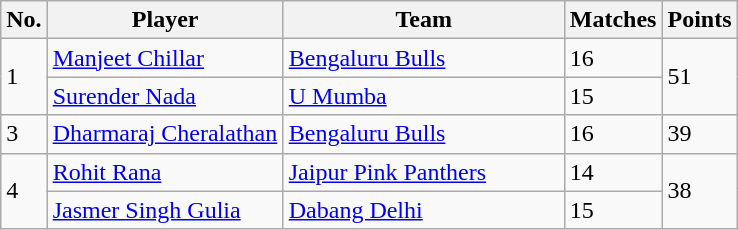<table class="wikitable sortable">
<tr>
<th style="text-align: center; width: 20px">No.</th>
<th style="text-align: center; width: 150px">Player</th>
<th style="text-align: center; width: 180px">Team</th>
<th>Matches</th>
<th style="text-align: center; width: 40px">Points</th>
</tr>
<tr>
<td rowspan="2">1</td>
<td><a href='#'>Manjeet Chillar</a></td>
<td><a href='#'>Bengaluru Bulls</a></td>
<td>16</td>
<td rowspan="2">51</td>
</tr>
<tr>
<td><a href='#'>Surender Nada</a></td>
<td><a href='#'>U Mumba</a></td>
<td>15</td>
</tr>
<tr>
<td>3</td>
<td><a href='#'>Dharmaraj Cheralathan</a></td>
<td><a href='#'>Bengaluru Bulls</a></td>
<td>16</td>
<td>39</td>
</tr>
<tr>
<td rowspan="2">4</td>
<td><a href='#'>Rohit Rana</a></td>
<td><a href='#'>Jaipur Pink Panthers</a></td>
<td>14</td>
<td rowspan="2">38</td>
</tr>
<tr>
<td><a href='#'>Jasmer Singh Gulia</a></td>
<td><a href='#'>Dabang Delhi</a></td>
<td>15</td>
</tr>
</table>
